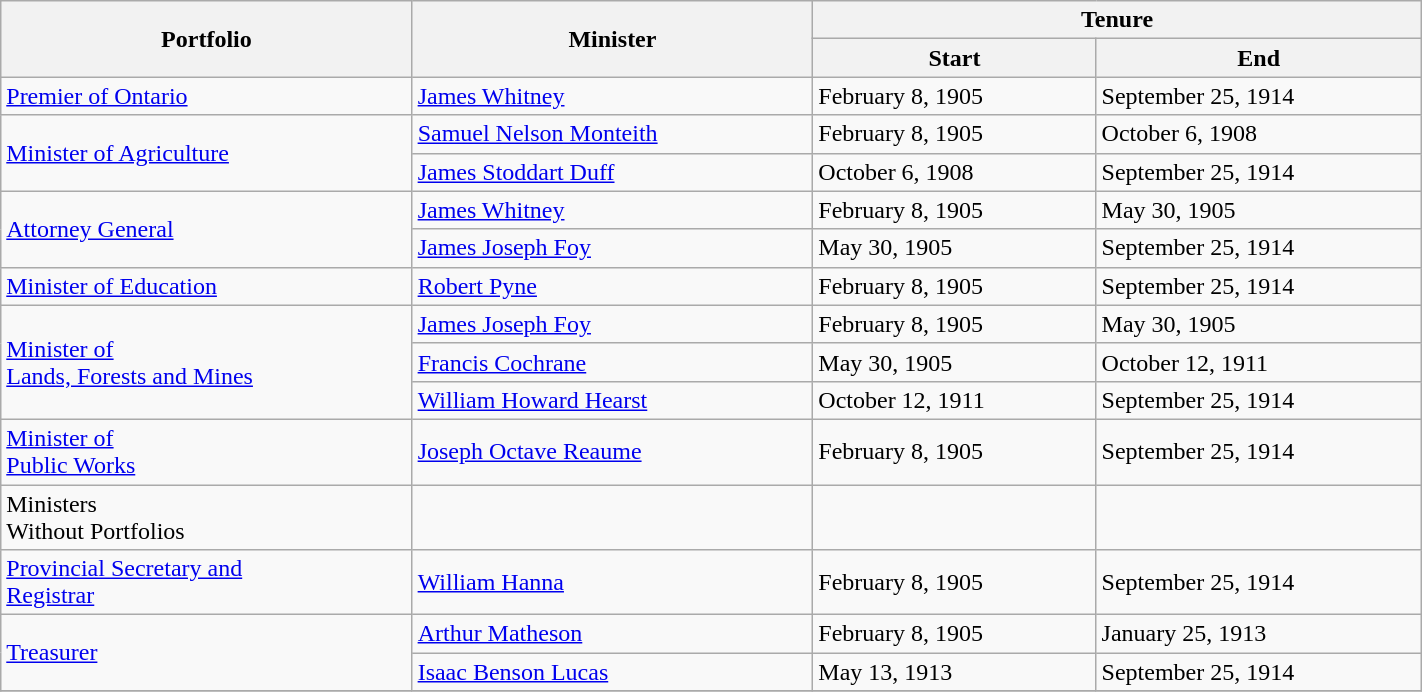<table class="wikitable" style="width: 75%">
<tr>
<th rowspan="2">Portfolio</th>
<th rowspan="2">Minister</th>
<th colspan="2">Tenure</th>
</tr>
<tr>
<th>Start</th>
<th>End</th>
</tr>
<tr>
<td><a href='#'>Premier of Ontario</a></td>
<td><a href='#'>James Whitney</a></td>
<td>February 8, 1905</td>
<td>September 25, 1914</td>
</tr>
<tr>
<td rowspan="2"><a href='#'>Minister of Agriculture</a></td>
<td><a href='#'>Samuel Nelson Monteith</a></td>
<td>February 8, 1905</td>
<td>October 6, 1908</td>
</tr>
<tr>
<td><a href='#'>James Stoddart Duff</a></td>
<td>October 6, 1908</td>
<td>September 25, 1914</td>
</tr>
<tr>
<td rowspan="2"><a href='#'>Attorney General</a></td>
<td><a href='#'>James Whitney</a></td>
<td>February 8, 1905</td>
<td>May 30, 1905</td>
</tr>
<tr>
<td><a href='#'>James Joseph Foy</a></td>
<td>May 30, 1905</td>
<td>September 25, 1914</td>
</tr>
<tr>
<td><a href='#'>Minister of Education</a></td>
<td><a href='#'>Robert Pyne</a></td>
<td>February 8, 1905</td>
<td>September 25, 1914</td>
</tr>
<tr>
<td rowspan="3"><a href='#'>Minister of <br> Lands, Forests and Mines</a></td>
<td><a href='#'>James Joseph Foy</a></td>
<td>February 8, 1905</td>
<td>May 30, 1905</td>
</tr>
<tr>
<td><a href='#'>Francis Cochrane</a></td>
<td>May 30, 1905</td>
<td>October 12, 1911</td>
</tr>
<tr>
<td><a href='#'>William Howard Hearst</a></td>
<td>October 12, 1911</td>
<td>September 25, 1914</td>
</tr>
<tr>
<td><a href='#'>Minister of <br> Public Works</a></td>
<td><a href='#'>Joseph Octave Reaume</a></td>
<td>February 8, 1905</td>
<td>September 25, 1914</td>
</tr>
<tr>
<td rowspan="1">Ministers <br> Without Portfolios</td>
<td></td>
<td></td>
<td></td>
</tr>
<tr>
<td><a href='#'>Provincial Secretary and <br> Registrar</a></td>
<td><a href='#'>William Hanna</a></td>
<td>February 8, 1905</td>
<td>September 25, 1914</td>
</tr>
<tr>
<td rowspan="2"><a href='#'>Treasurer</a></td>
<td><a href='#'>Arthur Matheson</a></td>
<td>February 8, 1905</td>
<td>January 25, 1913</td>
</tr>
<tr>
<td><a href='#'>Isaac Benson Lucas</a></td>
<td>May 13, 1913</td>
<td>September 25, 1914</td>
</tr>
<tr>
</tr>
</table>
